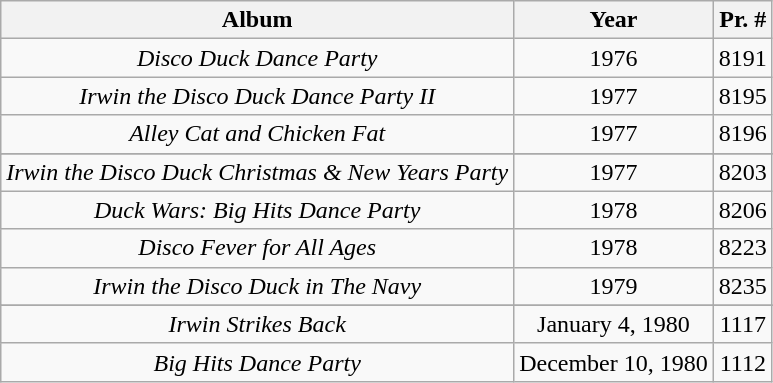<table class="wikitable" style="text-align:center">
<tr>
<th>Album</th>
<th>Year</th>
<th>Pr. #</th>
</tr>
<tr>
<td><em>Disco Duck Dance Party</em></td>
<td>1976</td>
<td>8191</td>
</tr>
<tr "Irwin the Disco Duck: In the Navy">
<td><em>Irwin the Disco Duck Dance Party II</em></td>
<td>1977</td>
<td>8195</td>
</tr>
<tr>
<td><em>Alley Cat and Chicken Fat</em></td>
<td>1977</td>
<td>8196</td>
</tr>
<tr>
</tr>
<tr>
</tr>
<tr>
<td><em>Irwin the Disco Duck Christmas & New Years Party</em></td>
<td>1977</td>
<td>8203</td>
</tr>
<tr>
<td><em>Duck Wars: Big Hits Dance Party</em></td>
<td>1978</td>
<td>8206</td>
</tr>
<tr>
<td><em>Disco Fever for All Ages</em></td>
<td>1978</td>
<td>8223</td>
</tr>
<tr>
<td><em>Irwin the Disco Duck in The Navy</em></td>
<td>1979</td>
<td>8235</td>
</tr>
<tr>
</tr>
<tr>
</tr>
<tr>
<td><em>Irwin Strikes Back</em></td>
<td>January 4, 1980</td>
<td>1117</td>
</tr>
<tr>
<td><em>Big Hits Dance Party</em></td>
<td>December 10, 1980</td>
<td>1112</td>
</tr>
</table>
